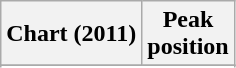<table class="wikitable sortable">
<tr>
<th scope="col">Chart (2011)</th>
<th scope="col">Peak<br>position</th>
</tr>
<tr>
</tr>
<tr>
</tr>
<tr>
</tr>
<tr>
</tr>
</table>
